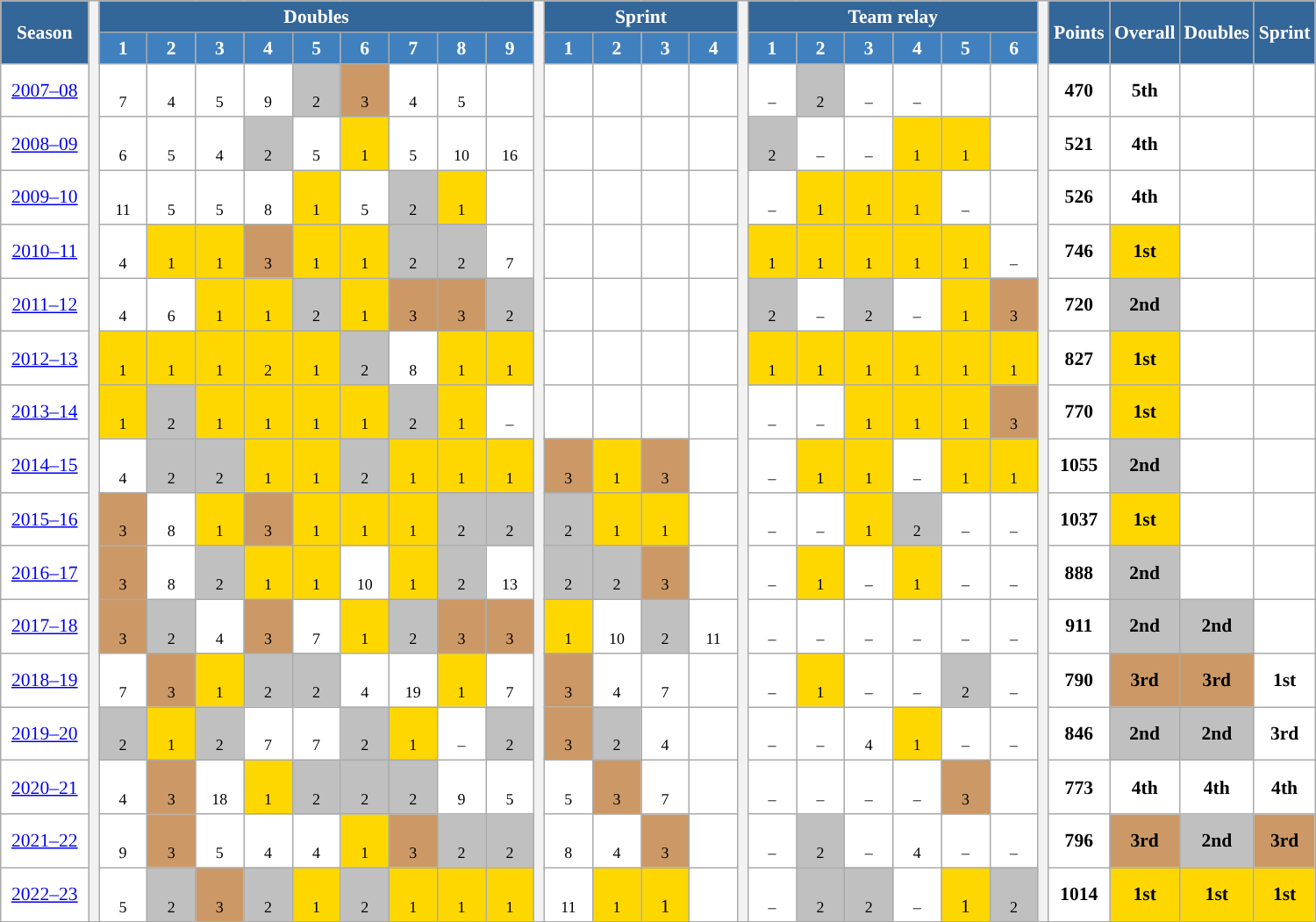<table class="wikitable" style="font-size:90%; text-align:center; border:grey solid 1px; border-collapse:collapse; background:#ffffff;">
<tr>
<th rowspan="2" style="background-color:#369; color:white; width:60px">Season</th>
<th rowspan="20" width="1px"></th>
<th colspan="9" style="background-color:#369; color:white;">Doubles</th>
<th rowspan="20" width="1px"></th>
<th colspan="4" style="background-color:#369; color:white;">Sprint</th>
<th rowspan="20" width="1px"></th>
<th colspan="6" style="background-color:#369; color:white;">Team relay</th>
<th rowspan="20" width="1px"></th>
<th rowspan="2" style="background-color:#369; color:white; width:40px">Points</th>
<th rowspan="2" style="background-color:#369; color:white; width:40px">Overall</th>
<th rowspan="2" style="background-color:#369; color:white; width:40px">Doubles</th>
<th rowspan="2" style="background-color:#369; color:white; width:40px">Sprint</th>
</tr>
<tr>
<th style="background-color:#4180be; color:white; width:30px">1</th>
<th style="background-color:#4180be; color:white; width:30px">2</th>
<th style="background-color:#4180be; color:white; width:30px">3</th>
<th style="background-color:#4180be; color:white; width:30px">4</th>
<th style="background-color:#4180be; color:white; width:30px">5</th>
<th style="background-color:#4180be; color:white; width:30px">6</th>
<th style="background-color:#4180be; color:white; width:30px">7</th>
<th style="background-color:#4180be; color:white; width:30px">8</th>
<th style="background-color:#4180be; color:white; width:30px">9</th>
<th style="background-color:#4180be; color:white; width:30px">1</th>
<th style="background-color:#4180be; color:white; width:30px">2</th>
<th style="background-color:#4180be; color:white; width:30px">3</th>
<th style="background-color:#4180be; color:white; width:30px">4</th>
<th style="background-color:#4180be; color:white; width:30px">1</th>
<th style="background-color:#4180be; color:white; width:30px">2</th>
<th style="background-color:#4180be; color:white; width:30px">3</th>
<th style="background-color:#4180be; color:white; width:30px">4</th>
<th style="background-color:#4180be; color:white; width:30px">5</th>
<th style="background-color:#4180be; color:white; width:30px">6</th>
</tr>
<tr>
<td><a href='#'>2007–08</a></td>
<td><br><small>7</small></td>
<td><br><small>4</small></td>
<td><br><small>5</small></td>
<td><br><small>9</small></td>
<td style="background:silver;"><br><small>2</small></td>
<td style="background:#cc9966;"><br><small>3</small></td>
<td><br><small>4</small></td>
<td><br><small>5</small></td>
<td></td>
<td></td>
<td></td>
<td></td>
<td></td>
<td><br><small>–</small></td>
<td style="background:silver;"><br><small>2</small></td>
<td><br><small>–</small></td>
<td><br><small>–</small></td>
<td></td>
<td></td>
<td><strong>470</strong></td>
<td><strong>5th</strong></td>
<td></td>
<td></td>
</tr>
<tr>
<td><a href='#'>2008–09</a></td>
<td><br><small>6</small></td>
<td><br><small>5</small></td>
<td><br><small>4</small></td>
<td style="background:silver;"><br><small>2</small></td>
<td><br><small>5</small></td>
<td style="background:gold;"><br><small>1</small></td>
<td><br><small>5</small></td>
<td><br><small>10</small></td>
<td><br><small>16</small></td>
<td></td>
<td></td>
<td></td>
<td></td>
<td style="background:silver;"><br><small>2</small></td>
<td><br><small>–</small></td>
<td><br><small>–</small></td>
<td style="background:gold;"><br><small>1</small></td>
<td style="background:gold;"><br><small>1</small></td>
<td></td>
<td><strong>521</strong></td>
<td><strong>4th</strong></td>
<td></td>
<td></td>
</tr>
<tr>
<td><a href='#'>2009–10</a></td>
<td><br><small>11</small></td>
<td><br><small>5</small></td>
<td><br><small>5</small></td>
<td><br><small>8</small></td>
<td style="background:gold;"><br><small>1</small></td>
<td><br><small>5</small></td>
<td style="background:silver;"><br><small>2</small></td>
<td style="background:gold;"><br><small>1</small></td>
<td></td>
<td></td>
<td></td>
<td></td>
<td></td>
<td><br><small>–</small></td>
<td style="background:gold;"><br><small>1</small></td>
<td style="background:gold;"><br><small>1</small></td>
<td style="background:gold;"><br><small>1</small></td>
<td><br><small>–</small></td>
<td></td>
<td><strong>526</strong></td>
<td><strong>4th</strong></td>
<td></td>
<td></td>
</tr>
<tr>
<td><a href='#'>2010–11</a></td>
<td><br><small>4</small></td>
<td style="background:gold;"><br><small>1</small></td>
<td style="background:gold;"><br><small>1</small></td>
<td style="background:#cc9966;"><br><small>3</small></td>
<td style="background:gold;"><br><small>1</small></td>
<td style="background:gold;"><br><small>1</small></td>
<td style="background:silver;"><br><small>2</small></td>
<td style="background:silver;"><br><small>2</small></td>
<td><br><small>7</small></td>
<td></td>
<td></td>
<td></td>
<td></td>
<td style="background:gold;"><br><small>1</small></td>
<td style="background:gold;"><br><small>1</small></td>
<td style="background:gold;"><br><small>1</small></td>
<td style="background:gold;"><br><small>1</small></td>
<td style="background:gold;"><br><small>1</small></td>
<td><br><small>–</small></td>
<td><strong>746</strong></td>
<td style="background:gold;"><strong>1st</strong></td>
<td></td>
<td></td>
</tr>
<tr>
<td><a href='#'>2011–12</a></td>
<td><br><small>4</small></td>
<td><br><small>6</small></td>
<td style="background:gold;"><br><small>1</small></td>
<td style="background:gold;"><br><small>1</small></td>
<td style="background:silver;"><br><small>2</small></td>
<td style="background:gold;"><br><small>1</small></td>
<td style="background:#cc9966;"><br><small>3</small></td>
<td style="background:#cc9966;"><br><small>3</small></td>
<td style="background:silver;"><br><small>2</small></td>
<td></td>
<td></td>
<td></td>
<td></td>
<td style="background:silver;"><br><small>2</small></td>
<td><br><small>–</small></td>
<td style="background:silver;"><br><small>2</small></td>
<td><br><small>–</small></td>
<td style="background:gold;"><br><small>1</small></td>
<td style="background:#CC9966;"><br><small>3</small></td>
<td><strong>720</strong></td>
<td style="background:silver;"><strong>2nd</strong></td>
<td></td>
<td></td>
</tr>
<tr>
<td><a href='#'>2012–13</a></td>
<td style="background:gold;"><br><small>1</small></td>
<td style="background:gold;"><br><small>1</small></td>
<td style="background:gold;"><br><small>1</small></td>
<td style="background:gold;"><br><small>2</small></td>
<td style="background:gold;"><br><small>1</small></td>
<td style="background:silver;"><br><small>2</small></td>
<td><br><small>8</small></td>
<td style="background:gold;"><br><small>1</small></td>
<td style="background:gold;"><br><small>1</small></td>
<td></td>
<td></td>
<td></td>
<td></td>
<td style="background:gold;"><br><small>1</small></td>
<td style="background:gold;"><br><small>1</small></td>
<td style="background:gold;"><br><small>1</small></td>
<td style="background:gold;"><br><small>1</small></td>
<td style="background:gold;"><br><small>1</small></td>
<td style="background:gold;"><br><small>1</small></td>
<td><strong>827</strong></td>
<td style="background:gold;"><strong>1st</strong></td>
<td></td>
<td></td>
</tr>
<tr>
<td><a href='#'>2013–14</a></td>
<td style="background:gold;"><br><small>1</small></td>
<td style="background:silver;"><br><small>2</small></td>
<td style="background:gold;"><br><small>1</small></td>
<td style="background:gold;"><br><small>1</small></td>
<td style="background:gold;"><br><small>1</small></td>
<td style="background:gold;"><br><small>1</small></td>
<td style="background:silver;"><br><small>2</small></td>
<td style="background:gold;"><br><small>1</small></td>
<td><br><small>–</small></td>
<td></td>
<td></td>
<td></td>
<td></td>
<td><br><small>–</small></td>
<td><br><small>–</small></td>
<td style="background:gold;"><br><small>1</small></td>
<td style="background:gold;"><br><small>1</small></td>
<td style="background:gold;"><br><small>1</small></td>
<td style="background:#CC9966;"><br><small>3</small></td>
<td><strong>770</strong></td>
<td style="background:gold;"><strong>1st</strong></td>
<td></td>
<td></td>
</tr>
<tr>
<td><a href='#'>2014–15</a></td>
<td><br><small>4</small></td>
<td style="background:silver;"><br><small>2</small></td>
<td style="background:silver;"><br><small>2</small></td>
<td style="background:gold;"><br><small>1</small></td>
<td style="background:gold;"><br><small>1</small></td>
<td style="background:silver;"><br><small>2</small></td>
<td style="background:gold;"><br><small>1</small></td>
<td style="background:gold;"><br><small>1</small></td>
<td style="background:gold;"><br><small>1</small></td>
<td style="background:#CC9966;"><br><small>3</small></td>
<td style="background:gold;"><br><small>1</small></td>
<td style="background:#CC9966;"><br><small>3</small></td>
<td></td>
<td><br><small>–</small></td>
<td style="background:gold;"><br><small>1</small></td>
<td style="background:gold;"><br><small>1</small></td>
<td><br><small>–</small></td>
<td style="background:gold;"><br><small>1</small></td>
<td style="background:gold;"><br><small>1</small></td>
<td><strong>1055</strong></td>
<td style="background:silver;"><strong>2nd</strong></td>
<td></td>
<td></td>
</tr>
<tr>
<td><a href='#'>2015–16</a></td>
<td style="background:#CC9966;"><br><small>3</small></td>
<td><br><small>8</small></td>
<td style="background:gold;"><br><small>1</small></td>
<td style="background:#CC9966"><br><small>3</small></td>
<td style="background:gold;"><br><small>1</small></td>
<td style="background:gold;"><br><small>1</small></td>
<td style="background:gold;"><br><small>1</small></td>
<td style="background:silver;"><br><small>2</small></td>
<td style="background:silver;"><br><small>2</small></td>
<td style="background:silver;"><br><small>2</small></td>
<td style="background:gold;"><br><small>1</small></td>
<td style="background:gold;"><br><small>1</small></td>
<td></td>
<td><br><small>–</small></td>
<td><br><small>–</small></td>
<td style="background:gold;"><br><small>1</small></td>
<td style="background:silver;"><br><small>2</small></td>
<td><br><small>–</small></td>
<td><br><small>–</small></td>
<td><strong>1037</strong></td>
<td style="background:gold;"><strong>1st</strong></td>
<td></td>
<td></td>
</tr>
<tr>
<td><a href='#'>2016–17</a></td>
<td style="background:#CC9966;"><br><small>3</small></td>
<td><br><small>8</small></td>
<td style="background:silver;"><br><small>2</small></td>
<td style="background:gold;"><br><small>1</small></td>
<td style="background:gold;"><br><small>1</small></td>
<td><br><small>10</small></td>
<td style="background:gold;"><br><small>1</small></td>
<td style="background:silver;"><br><small>2</small></td>
<td><br><small>13</small></td>
<td style="background:silver;"><br><small>2</small></td>
<td style="background:silver;"><br><small>2</small></td>
<td style="background:#CC9966;"><br><small>3</small></td>
<td></td>
<td><br><small>–</small></td>
<td style="background:gold;"><br><small>1</small></td>
<td><br><small>–</small></td>
<td style="background:gold;"><br><small>1</small></td>
<td><br><small>–</small></td>
<td><br><small>–</small></td>
<td><strong>888</strong></td>
<td style="background:silver;"><strong>2nd</strong></td>
<td></td>
<td></td>
</tr>
<tr>
<td><a href='#'>2017–18</a></td>
<td style="background:#CC9966;"><br><small>3</small></td>
<td style="background:silver;"><br><small>2</small></td>
<td><br><small>4</small></td>
<td style="background:#CC9966;"><br><small>3</small></td>
<td><br><small>7</small></td>
<td style="background:gold;"><br><small>1</small></td>
<td style="background:silver;"><br><small>2</small></td>
<td style="background:#cc9966;"><br><small>3</small></td>
<td style="background:#cc9966;"><br><small>3</small></td>
<td style="background:gold;"><br><small>1</small></td>
<td><br><small>10</small></td>
<td style="background:silver;"><br><small>2</small></td>
<td><br><small>11</small></td>
<td><br><small>–</small></td>
<td><br><small>–</small></td>
<td><br><small>–</small></td>
<td><br><small>–</small></td>
<td><br><small>–</small></td>
<td><br><small>–</small></td>
<td><strong>911</strong></td>
<td style="background:silver;"><strong>2nd</strong></td>
<td style="background:silver;"><strong>2nd</strong></td>
<td></td>
</tr>
<tr>
<td><a href='#'>2018–19</a></td>
<td><br><small>7</small></td>
<td style="background:#cc9966;"><br><small>3</small></td>
<td style="background:gold;"><br><small>1</small></td>
<td style="background:silver;"><br><small>2</small></td>
<td style="background:silver;"><br><small>2</small></td>
<td><br><small>4</small></td>
<td><br><small>19</small></td>
<td style="background:gold;"><br><small>1</small></td>
<td><br><small>7</small></td>
<td style="background:#cc9966;"><br><small>3</small></td>
<td><br><small>4</small></td>
<td><br><small>7</small></td>
<td></td>
<td><br><small>–</small></td>
<td style="background:gold;"><br><small>1</small></td>
<td><br><small>–</small></td>
<td><br><small>–</small></td>
<td style="background:silver;"><br><small>2</small></td>
<td><br><small>–</small></td>
<td><strong>790</strong></td>
<td style="background:#cc9966;"><strong>3rd</strong></td>
<td style="background:#cc9966;"><strong>3rd</strong></td>
<td><strong>1st</strong></td>
</tr>
<tr>
<td><a href='#'>2019–20</a></td>
<td style="background:silver;"><br><small>2</small></td>
<td style="background:gold;"><br><small>1</small></td>
<td style="background:silver;"><br><small>2</small></td>
<td><br><small>7</small></td>
<td><br><small>7</small></td>
<td style="background:silver;"><br><small>2</small></td>
<td style="background:gold;"><br><small>1</small></td>
<td><br><small>–</small></td>
<td style="background:silver;"><br><small>2</small></td>
<td style="background:#cc9966;"><br><small>3</small></td>
<td style="background:silver;"><br><small>2</small></td>
<td><br><small>4</small></td>
<td></td>
<td><br><small>–</small></td>
<td><br><small>–</small></td>
<td><br><small>4</small></td>
<td style="background:gold;"><br><small>1</small></td>
<td><br><small>–</small></td>
<td><br><small>–</small></td>
<td><strong>846</strong></td>
<td style="background:silver;"><strong>2nd</strong></td>
<td style="background:silver;"><strong>2nd</strong></td>
<td><strong>3rd</strong></td>
</tr>
<tr>
<td><a href='#'>2020–21</a></td>
<td><br><small>4</small></td>
<td style="background:#cc9966;"><br><small>3</small></td>
<td><br><small>18</small></td>
<td style="background:gold;"><br><small>1</small></td>
<td style="background:silver;"><br><small>2</small></td>
<td style="background:silver;"><br><small>2</small></td>
<td style="background:silver;"><br><small>2</small></td>
<td><br><small>9</small></td>
<td><br><small>5</small></td>
<td><br><small>5</small></td>
<td style="background:#cc9966;"><br><small>3</small></td>
<td><br><small>7</small></td>
<td></td>
<td><br><small>–</small></td>
<td><br><small>–</small></td>
<td><br><small>–</small></td>
<td><br><small>–</small></td>
<td style="background:#cc9966;"><br><small>3</small></td>
<td><br><small></small></td>
<td><strong>773</strong></td>
<td><strong>4th</strong></td>
<td><strong>4th</strong></td>
<td><strong>4th</strong></td>
</tr>
<tr>
<td><a href='#'>2021–22</a></td>
<td><br><small>9</small></td>
<td style="background:#cc9966;"><br><small>3</small></td>
<td><br><small>5</small></td>
<td><br><small>4</small></td>
<td><br><small>4</small></td>
<td style="background:gold;"><br><small>1</small></td>
<td style="background:#cc9966;"><br><small>3</small></td>
<td style="background:silver;"><br><small>2</small></td>
<td style="background:silver;"><br><small>2</small></td>
<td><br><small>8</small></td>
<td><br><small>4</small></td>
<td style="background:#cc9966;"><br><small>3</small></td>
<td></td>
<td><br><small>–</small></td>
<td style="background:silver;"><br><small>2</small></td>
<td><br><small>–</small></td>
<td><br><small>4</small></td>
<td><br><small>–</small></td>
<td><br><small>–</small></td>
<td><strong>796</strong></td>
<td style="background:#cc9966;"><strong>3rd</strong></td>
<td style="background:silver;"><strong>2nd</strong></td>
<td style="background:#cc9966;"><strong>3rd</strong></td>
</tr>
<tr>
<td><a href='#'>2022–23</a></td>
<td><br><small>5</small></td>
<td style="background:silver;"><br><small>2</small></td>
<td style="background:#cc9966;"><br><small>3</small></td>
<td style="background:silver;"><br><small>2</small></td>
<td style="background:gold;"><br><small>1</small></td>
<td style="background:silver;"><br><small>2</small></td>
<td style="background:gold;"><br><small>1</small></td>
<td style="background:gold;"><br><small>1</small></td>
<td style="background:gold;"><br><small>1</small></td>
<td><br><small>11</small></td>
<td style="background:gold;"><br><small>1</small></td>
<td style="background:gold;"><br>1<small> </small></td>
<td></td>
<td><br><small>–</small></td>
<td style="background:silver;"><br><small>2</small></td>
<td style="background:silver;"><br><small>2</small></td>
<td><br><small>–</small></td>
<td style="background:gold;"><br>1<small> </small></td>
<td style="background:silver;"><br><small>2</small></td>
<td><strong>1014</strong></td>
<td style="background:gold;"><strong>1st</strong></td>
<td style="background:gold;"><strong>1st</strong></td>
<td style="background:gold;"><strong>1st</strong></td>
</tr>
</table>
